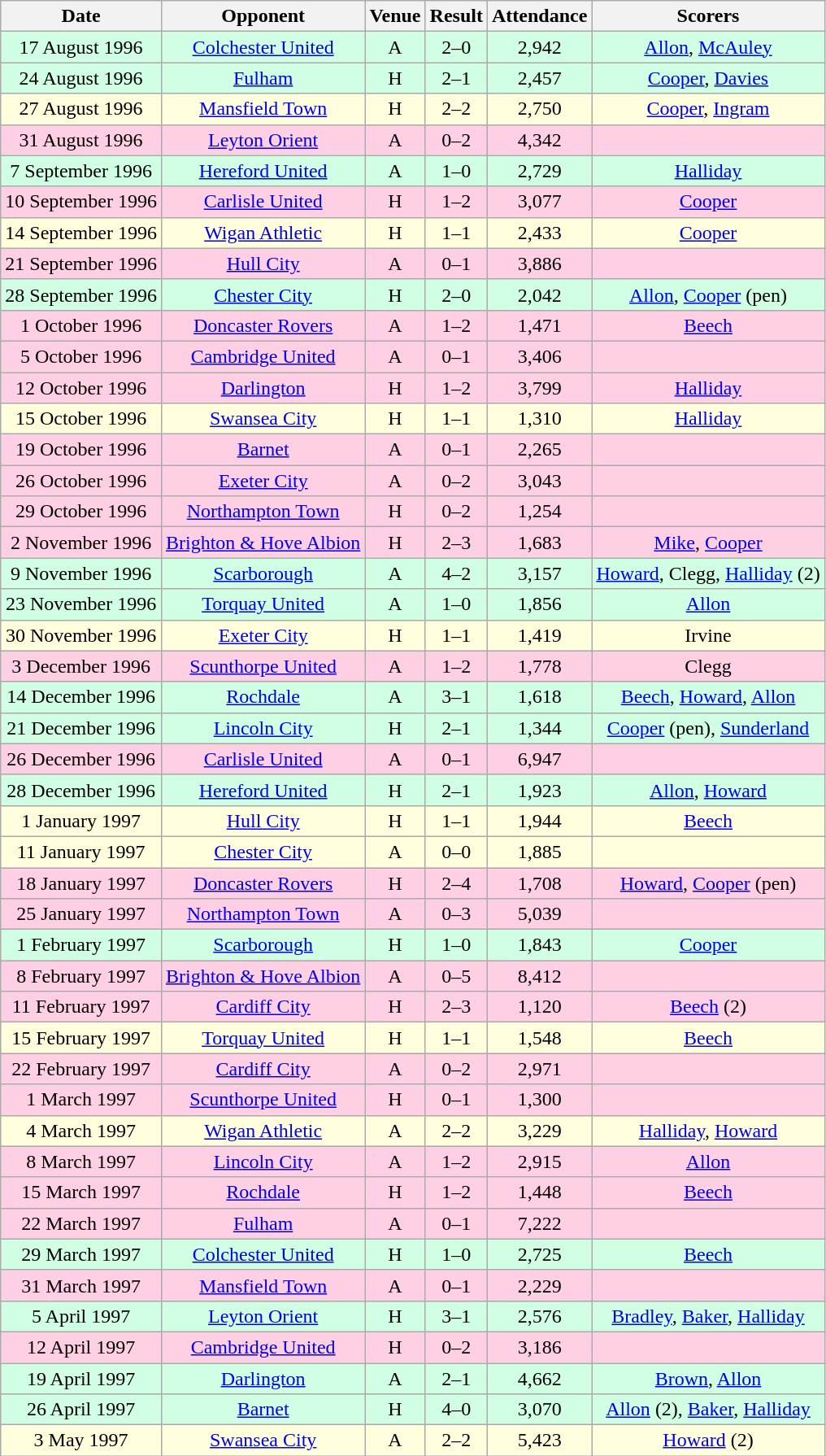<table class="wikitable sortable" style="text-align:center;">
<tr>
<th>Date</th>
<th>Opponent</th>
<th>Venue</th>
<th>Result</th>
<th>Attendance</th>
<th>Scorers</th>
</tr>
<tr style="background:#d0ffe3;">
<td>17 August 1996</td>
<td><a href='#'>Colchester United</a></td>
<td>A</td>
<td>2–0</td>
<td>2,942</td>
<td><a href='#'>Allon</a>, <a href='#'>McAuley</a></td>
</tr>
<tr style="background:#d0ffe3;">
<td>24 August 1996</td>
<td><a href='#'>Fulham</a></td>
<td>H</td>
<td>2–1</td>
<td>2,457</td>
<td><a href='#'>Cooper</a>, <a href='#'>Davies</a></td>
</tr>
<tr style="background:#ffd;">
<td>27 August 1996</td>
<td><a href='#'>Mansfield Town</a></td>
<td>H</td>
<td>2–2</td>
<td>2,750</td>
<td><a href='#'>Cooper</a>, <a href='#'>Ingram</a></td>
</tr>
<tr style="background:#ffd0e3;">
<td>31 August 1996</td>
<td><a href='#'>Leyton Orient</a></td>
<td>A</td>
<td>0–2</td>
<td>4,342</td>
<td></td>
</tr>
<tr style="background:#d0ffe3;">
<td>7 September 1996</td>
<td><a href='#'>Hereford United</a></td>
<td>A</td>
<td>1–0</td>
<td>2,729</td>
<td><a href='#'>Halliday</a></td>
</tr>
<tr style="background:#ffd0e3;">
<td>10 September 1996</td>
<td><a href='#'>Carlisle United</a></td>
<td>H</td>
<td>1–2</td>
<td>3,077</td>
<td><a href='#'>Cooper</a></td>
</tr>
<tr style="background:#ffd;">
<td>14 September 1996</td>
<td><a href='#'>Wigan Athletic</a></td>
<td>H</td>
<td>1–1</td>
<td>2,433</td>
<td><a href='#'>Cooper</a></td>
</tr>
<tr style="background:#ffd0e3;">
<td>21 September 1996</td>
<td><a href='#'>Hull City</a></td>
<td>A</td>
<td>0–1</td>
<td>3,886</td>
<td></td>
</tr>
<tr style="background:#d0ffe3;">
<td>28 September 1996</td>
<td><a href='#'>Chester City</a></td>
<td>H</td>
<td>2–0</td>
<td>2,042</td>
<td><a href='#'>Allon</a>, <a href='#'>Cooper</a> (pen)</td>
</tr>
<tr style="background:#ffd0e3;">
<td>1 October 1996</td>
<td><a href='#'>Doncaster Rovers</a></td>
<td>A</td>
<td>1–2</td>
<td>1,471</td>
<td><a href='#'>Beech</a></td>
</tr>
<tr style="background:#ffd0e3;">
<td>5 October 1996</td>
<td><a href='#'>Cambridge United</a></td>
<td>A</td>
<td>0–1</td>
<td>3,406</td>
<td></td>
</tr>
<tr style="background:#ffd0e3;">
<td>12 October 1996</td>
<td><a href='#'>Darlington</a></td>
<td>H</td>
<td>1–2</td>
<td>3,799</td>
<td><a href='#'>Halliday</a></td>
</tr>
<tr style="background:#ffd;">
<td>15 October 1996</td>
<td><a href='#'>Swansea City</a></td>
<td>H</td>
<td>1–1</td>
<td>1,310</td>
<td><a href='#'>Halliday</a></td>
</tr>
<tr style="background:#ffd0e3;">
<td>19 October 1996</td>
<td><a href='#'>Barnet</a></td>
<td>A</td>
<td>0–1</td>
<td>2,265</td>
<td></td>
</tr>
<tr style="background:#ffd0e3;">
<td>26 October 1996</td>
<td><a href='#'>Exeter City</a></td>
<td>A</td>
<td>0–2</td>
<td>3,043</td>
<td></td>
</tr>
<tr style="background:#ffd0e3;">
<td>29 October 1996</td>
<td><a href='#'>Northampton Town</a></td>
<td>H</td>
<td>0–2</td>
<td>1,254</td>
<td></td>
</tr>
<tr style="background:#ffd0e3;">
<td>2 November 1996</td>
<td><a href='#'>Brighton & Hove Albion</a></td>
<td>H</td>
<td>2–3</td>
<td>1,683</td>
<td><a href='#'>Mike</a>, <a href='#'>Cooper</a></td>
</tr>
<tr style="background:#d0ffe3;">
<td>9 November 1996</td>
<td><a href='#'>Scarborough</a></td>
<td>A</td>
<td>4–2</td>
<td>3,157</td>
<td><a href='#'>Howard</a>, Clegg, <a href='#'>Halliday</a> (2)</td>
</tr>
<tr style="background:#d0ffe3;">
<td>23 November 1996</td>
<td><a href='#'>Torquay United</a></td>
<td>A</td>
<td>1–0</td>
<td>1,856</td>
<td><a href='#'>Allon</a></td>
</tr>
<tr style="background:#ffd;">
<td>30 November 1996</td>
<td><a href='#'>Exeter City</a></td>
<td>H</td>
<td>1–1</td>
<td>1,419</td>
<td>Irvine</td>
</tr>
<tr style="background:#ffd0e3;">
<td>3 December 1996</td>
<td><a href='#'>Scunthorpe United</a></td>
<td>A</td>
<td>1–2</td>
<td>1,778</td>
<td>Clegg</td>
</tr>
<tr style="background:#d0ffe3;">
<td>14 December 1996</td>
<td><a href='#'>Rochdale</a></td>
<td>A</td>
<td>3–1</td>
<td>1,618</td>
<td><a href='#'>Beech</a>, <a href='#'>Howard</a>, <a href='#'>Allon</a></td>
</tr>
<tr style="background:#d0ffe3;">
<td>21 December 1996</td>
<td><a href='#'>Lincoln City</a></td>
<td>H</td>
<td>2–1</td>
<td>1,344</td>
<td><a href='#'>Cooper</a> (pen), <a href='#'>Sunderland</a></td>
</tr>
<tr style="background:#ffd0e3;">
<td>26 December 1996</td>
<td><a href='#'>Carlisle United</a></td>
<td>A</td>
<td>0–1</td>
<td>6,947</td>
<td></td>
</tr>
<tr style="background:#d0ffe3;">
<td>28 December 1996</td>
<td><a href='#'>Hereford United</a></td>
<td>H</td>
<td>2–1</td>
<td>1,923</td>
<td><a href='#'>Allon</a>, <a href='#'>Howard</a></td>
</tr>
<tr style="background:#ffd;">
<td>1 January 1997</td>
<td><a href='#'>Hull City</a></td>
<td>H</td>
<td>1–1</td>
<td>1,944</td>
<td><a href='#'>Beech</a></td>
</tr>
<tr style="background:#ffd;">
<td>11 January 1997</td>
<td><a href='#'>Chester City</a></td>
<td>A</td>
<td>0–0</td>
<td>1,885</td>
<td></td>
</tr>
<tr style="background:#ffd0e3;">
<td>18 January 1997</td>
<td><a href='#'>Doncaster Rovers</a></td>
<td>H</td>
<td>2–4</td>
<td>1,708</td>
<td><a href='#'>Howard</a>, <a href='#'>Cooper</a> (pen)</td>
</tr>
<tr style="background:#ffd0e3;">
<td>25 January 1997</td>
<td><a href='#'>Northampton Town</a></td>
<td>A</td>
<td>0–3</td>
<td>5,039</td>
<td></td>
</tr>
<tr style="background:#d0ffe3;">
<td>1 February 1997</td>
<td><a href='#'>Scarborough</a></td>
<td>H</td>
<td>1–0</td>
<td>1,843</td>
<td><a href='#'>Cooper</a></td>
</tr>
<tr style="background:#ffd0e3;">
<td>8 February 1997</td>
<td><a href='#'>Brighton & Hove Albion</a></td>
<td>A</td>
<td>0–5</td>
<td>8,412</td>
<td></td>
</tr>
<tr style="background:#ffd0e3;">
<td>11 February 1997</td>
<td><a href='#'>Cardiff City</a></td>
<td>H</td>
<td>2–3</td>
<td>1,120</td>
<td><a href='#'>Beech</a> (2)</td>
</tr>
<tr style="background:#ffd;">
<td>15 February 1997</td>
<td><a href='#'>Torquay United</a></td>
<td>H</td>
<td>1–1</td>
<td>1,548</td>
<td><a href='#'>Beech</a></td>
</tr>
<tr style="background:#ffd0e3;">
<td>22 February 1997</td>
<td><a href='#'>Cardiff City</a></td>
<td>A</td>
<td>0–2</td>
<td>2,971</td>
<td></td>
</tr>
<tr style="background:#ffd0e3;">
<td>1 March 1997</td>
<td><a href='#'>Scunthorpe United</a></td>
<td>H</td>
<td>0–1</td>
<td>1,300</td>
<td></td>
</tr>
<tr style="background:#ffd;">
<td>4 March 1997</td>
<td><a href='#'>Wigan Athletic</a></td>
<td>A</td>
<td>2–2</td>
<td>3,229</td>
<td><a href='#'>Halliday</a>, <a href='#'>Howard</a></td>
</tr>
<tr style="background:#ffd0e3;">
<td>8 March 1997</td>
<td><a href='#'>Lincoln City</a></td>
<td>A</td>
<td>1–2</td>
<td>2,915</td>
<td><a href='#'>Allon</a></td>
</tr>
<tr style="background:#ffd0e3;">
<td>15 March 1997</td>
<td><a href='#'>Rochdale</a></td>
<td>H</td>
<td>1–2</td>
<td>1,448</td>
<td><a href='#'>Beech</a></td>
</tr>
<tr style="background:#ffd0e3;">
<td>22 March 1997</td>
<td><a href='#'>Fulham</a></td>
<td>A</td>
<td>0–1</td>
<td>7,222</td>
<td></td>
</tr>
<tr style="background:#d0ffe3;">
<td>29 March 1997</td>
<td><a href='#'>Colchester United</a></td>
<td>H</td>
<td>1–0</td>
<td>2,725</td>
<td><a href='#'>Beech</a></td>
</tr>
<tr style="background:#ffd0e3;">
<td>31 March 1997</td>
<td><a href='#'>Mansfield Town</a></td>
<td>A</td>
<td>0–1</td>
<td>2,229</td>
<td></td>
</tr>
<tr style="background:#d0ffe3;">
<td>5 April 1997</td>
<td><a href='#'>Leyton Orient</a></td>
<td>H</td>
<td>3–1</td>
<td>2,576</td>
<td><a href='#'>Bradley</a>, <a href='#'>Baker</a>, <a href='#'>Halliday</a></td>
</tr>
<tr style="background:#ffd0e3;">
<td>12 April 1997</td>
<td><a href='#'>Cambridge United</a></td>
<td>H</td>
<td>0–2</td>
<td>3,186</td>
<td></td>
</tr>
<tr style="background:#d0ffe3;">
<td>19 April 1997</td>
<td><a href='#'>Darlington</a></td>
<td>A</td>
<td>2–1</td>
<td>4,662</td>
<td><a href='#'>Brown</a>, <a href='#'>Allon</a></td>
</tr>
<tr style="background:#d0ffe3;">
<td>26 April 1997</td>
<td><a href='#'>Barnet</a></td>
<td>H</td>
<td>4–0</td>
<td>3,070</td>
<td><a href='#'>Allon</a> (2), <a href='#'>Baker</a>, <a href='#'>Halliday</a></td>
</tr>
<tr style="background:#ffd;">
<td>3 May 1997</td>
<td><a href='#'>Swansea City</a></td>
<td>A</td>
<td>2–2</td>
<td>5,423</td>
<td><a href='#'>Howard</a> (2)</td>
</tr>
</table>
